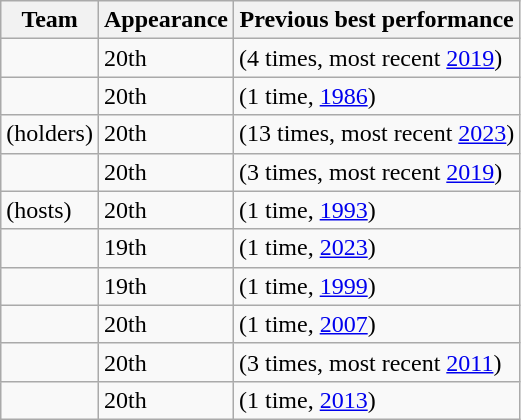<table class="wikitable sortable" style="text-align: left;">
<tr>
<th>Team</th>
<th data-sort-type="number">Appearance</th>
<th>Previous best performance</th>
</tr>
<tr>
<td></td>
<td>20th</td>
<td> (4 times, most recent <a href='#'>2019</a>)</td>
</tr>
<tr>
<td></td>
<td>20th</td>
<td> (1 time, <a href='#'>1986</a>)</td>
</tr>
<tr>
<td> (holders)</td>
<td>20th</td>
<td> (13 times, most recent <a href='#'>2023</a>)</td>
</tr>
<tr>
<td></td>
<td>20th</td>
<td> (3 times, most recent <a href='#'>2019</a>)</td>
</tr>
<tr>
<td> (hosts)</td>
<td>20th</td>
<td> (1 time, <a href='#'>1993</a>)</td>
</tr>
<tr>
<td></td>
<td>19th</td>
<td> (1 time, <a href='#'>2023</a>)</td>
</tr>
<tr>
<td></td>
<td>19th</td>
<td> (1 time, <a href='#'>1999</a>)</td>
</tr>
<tr>
<td></td>
<td>20th</td>
<td> (1 time, <a href='#'>2007</a>)</td>
</tr>
<tr>
<td></td>
<td>20th</td>
<td> (3 times, most recent <a href='#'>2011</a>)</td>
</tr>
<tr>
<td></td>
<td>20th</td>
<td> (1 time, <a href='#'>2013</a>)</td>
</tr>
</table>
